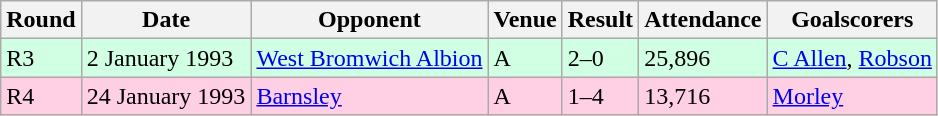<table class="wikitable">
<tr>
<th>Round</th>
<th>Date</th>
<th>Opponent</th>
<th>Venue</th>
<th>Result</th>
<th>Attendance</th>
<th>Goalscorers</th>
</tr>
<tr style="background-color: #d0ffe3;">
<td>R3</td>
<td>2 January 1993</td>
<td><a href='#'>West Bromwich Albion</a></td>
<td>A</td>
<td>2–0</td>
<td>25,896</td>
<td><a href='#'>C Allen</a>, <a href='#'>Robson</a></td>
</tr>
<tr style="background-color: #ffd0e3;">
<td>R4</td>
<td>24 January 1993</td>
<td><a href='#'>Barnsley</a></td>
<td>A</td>
<td>1–4</td>
<td>13,716</td>
<td><a href='#'>Morley</a></td>
</tr>
</table>
